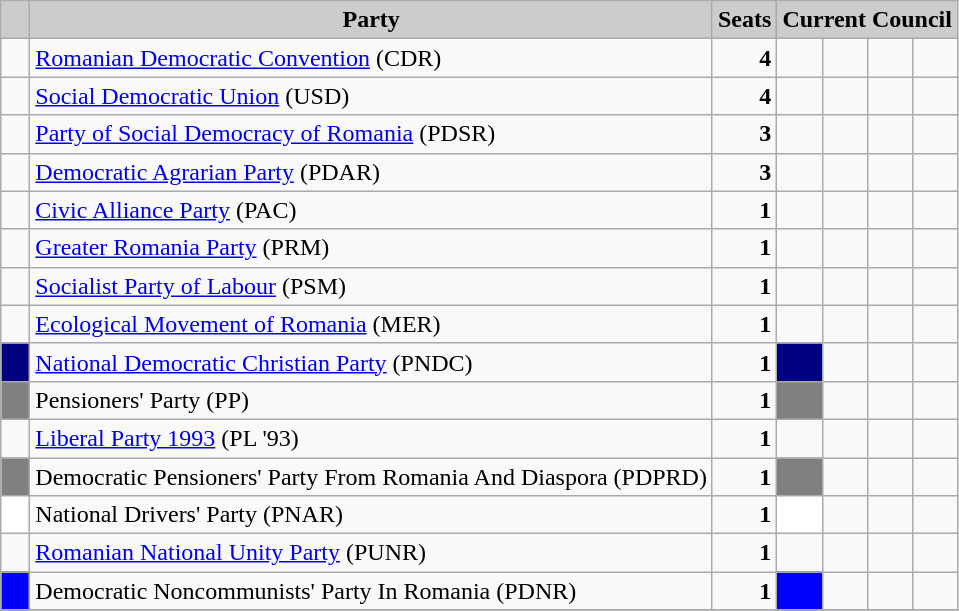<table class="wikitable">
<tr>
<th style="background:#ccc">   </th>
<th style="background:#ccc">Party</th>
<th style="background:#ccc">Seats</th>
<th style="background:#ccc" colspan="4">Current Council</th>
</tr>
<tr>
<td>  </td>
<td><a href='#'>Romanian Democratic Convention</a> (CDR)</td>
<td style="text-align: right"><strong>4</strong></td>
<td>  </td>
<td>  </td>
<td>  </td>
<td>  </td>
</tr>
<tr>
<td>  </td>
<td><a href='#'>Social Democratic Union</a> (USD)</td>
<td style="text-align: right"><strong>4</strong></td>
<td></td>
<td></td>
<td></td>
<td></td>
</tr>
<tr>
<td>  </td>
<td><a href='#'>Party of Social Democracy of Romania</a> (PDSR)</td>
<td style="text-align: right"><strong>3</strong></td>
<td></td>
<td></td>
<td></td>
<td> </td>
</tr>
<tr>
<td>  </td>
<td><a href='#'>Democratic Agrarian Party</a> (PDAR)</td>
<td style="text-align: right"><strong>3</strong></td>
<td></td>
<td></td>
<td></td>
<td> </td>
</tr>
<tr>
<td>  </td>
<td><a href='#'>Civic Alliance Party</a> (PAC)</td>
<td style="text-align: right"><strong>1</strong></td>
<td></td>
<td> </td>
<td> </td>
<td> </td>
</tr>
<tr>
<td>  </td>
<td><a href='#'>Greater Romania Party</a> (PRM)</td>
<td style="text-align: right"><strong>1</strong></td>
<td></td>
<td> </td>
<td> </td>
<td> </td>
</tr>
<tr>
<td>  </td>
<td><a href='#'>Socialist Party of Labour</a> (PSM)</td>
<td style="text-align: right"><strong>1</strong></td>
<td></td>
<td> </td>
<td> </td>
<td> </td>
</tr>
<tr>
<td>  </td>
<td><a href='#'>Ecological Movement of Romania</a> (MER)</td>
<td style="text-align: right"><strong>1</strong></td>
<td></td>
<td> </td>
<td> </td>
<td> </td>
</tr>
<tr>
<td style="background-color:#000080"></td>
<td><a href='#'>National Democratic Christian Party</a> (PNDC)</td>
<td style="text-align: right"><strong>1</strong></td>
<td style="background-color:#000080"></td>
<td> </td>
<td> </td>
<td> </td>
</tr>
<tr>
<td style="background-color:grey"></td>
<td>Pensioners' Party (PP)</td>
<td style="text-align: right"><strong>1</strong></td>
<td style="background-color:grey"></td>
<td> </td>
<td> </td>
<td> </td>
</tr>
<tr>
<td>  </td>
<td><a href='#'>Liberal Party 1993</a> (PL '93)</td>
<td style="text-align: right"><strong>1</strong></td>
<td>  </td>
<td> </td>
<td> </td>
<td> </td>
</tr>
<tr>
<td style="background-color:grey"></td>
<td>Democratic Pensioners' Party From Romania And Diaspora (PDPRD)</td>
<td style="text-align: right"><strong>1</strong></td>
<td style="background-color:grey"></td>
<td> </td>
<td> </td>
<td> </td>
</tr>
<tr>
<td style="background-color:white"></td>
<td>National Drivers' Party (PNAR)</td>
<td style="text-align: right"><strong>1</strong></td>
<td style="background-color:white"></td>
<td> </td>
<td> </td>
<td> </td>
</tr>
<tr>
<td>  </td>
<td><a href='#'>Romanian National Unity Party</a> (PUNR)</td>
<td style="text-align: right"><strong>1</strong></td>
<td>  </td>
<td> </td>
<td> </td>
<td> </td>
</tr>
<tr>
<td style="background-color:blue"></td>
<td>Democratic Noncommunists' Party In Romania (PDNR)</td>
<td style="text-align: right"><strong>1</strong></td>
<td style="background-color:blue"></td>
<td> </td>
<td> </td>
<td> </td>
</tr>
<tr>
</tr>
</table>
